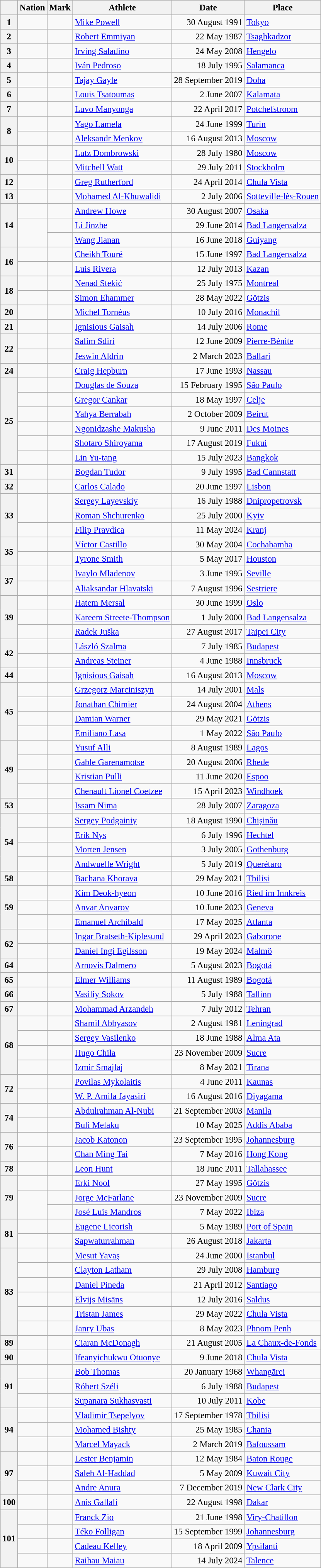<table class="wikitable sortable sticky-header" style="font-size:95%;">
<tr>
<th></th>
<th>Nation</th>
<th>Mark</th>
<th>Athlete</th>
<th>Date</th>
<th>Place</th>
</tr>
<tr>
<th>1</th>
<td></td>
<td></td>
<td><a href='#'>Mike Powell</a></td>
<td align="right">30 August 1991</td>
<td><a href='#'>Tokyo</a></td>
</tr>
<tr>
<th>2</th>
<td></td>
<td> </td>
<td><a href='#'>Robert Emmiyan</a></td>
<td align="right">22 May 1987</td>
<td><a href='#'>Tsaghkadzor</a></td>
</tr>
<tr>
<th>3</th>
<td></td>
<td></td>
<td><a href='#'>Irving Saladino</a></td>
<td align="right">24 May 2008</td>
<td><a href='#'>Hengelo</a></td>
</tr>
<tr>
<th>4</th>
<td></td>
<td></td>
<td><a href='#'>Iván Pedroso</a></td>
<td align="right">18 July 1995</td>
<td><a href='#'>Salamanca</a></td>
</tr>
<tr>
<th>5</th>
<td></td>
<td></td>
<td><a href='#'>Tajay Gayle</a></td>
<td align="right">28 September 2019</td>
<td><a href='#'>Doha</a></td>
</tr>
<tr>
<th>6</th>
<td></td>
<td></td>
<td><a href='#'>Louis Tsatoumas</a></td>
<td align="right">2 June 2007</td>
<td><a href='#'>Kalamata</a></td>
</tr>
<tr>
<th>7</th>
<td></td>
<td> </td>
<td><a href='#'>Luvo Manyonga</a></td>
<td align="right">22 April 2017</td>
<td><a href='#'>Potchefstroom</a></td>
</tr>
<tr>
<th rowspan=2>8</th>
<td></td>
<td></td>
<td><a href='#'>Yago Lamela</a></td>
<td align="right">24 June 1999</td>
<td><a href='#'>Turin</a></td>
</tr>
<tr>
<td></td>
<td></td>
<td><a href='#'>Aleksandr Menkov</a></td>
<td align="right">16 August 2013</td>
<td><a href='#'>Moscow</a></td>
</tr>
<tr>
<th rowspan=2>10</th>
<td></td>
<td></td>
<td><a href='#'>Lutz Dombrowski</a></td>
<td align="right">28 July 1980</td>
<td><a href='#'>Moscow</a></td>
</tr>
<tr>
<td></td>
<td></td>
<td><a href='#'>Mitchell Watt</a></td>
<td align="right">29 July 2011</td>
<td><a href='#'>Stockholm</a></td>
</tr>
<tr>
<th>12</th>
<td></td>
<td></td>
<td><a href='#'>Greg Rutherford</a></td>
<td align="right">24 April 2014</td>
<td><a href='#'>Chula Vista</a></td>
</tr>
<tr>
<th>13</th>
<td></td>
<td></td>
<td><a href='#'>Mohamed Al-Khuwalidi</a></td>
<td align="right">2 July 2006</td>
<td><a href='#'>Sotteville-lès-Rouen</a></td>
</tr>
<tr>
<th rowspan=3>14</th>
<td></td>
<td></td>
<td><a href='#'>Andrew Howe</a></td>
<td align="right">30 August 2007</td>
<td><a href='#'>Osaka</a></td>
</tr>
<tr>
<td rowspan=2></td>
<td></td>
<td><a href='#'>Li Jinzhe</a></td>
<td align="right">29 June 2014</td>
<td><a href='#'>Bad Langensalza</a></td>
</tr>
<tr>
<td> </td>
<td><a href='#'>Wang Jianan</a></td>
<td align="right">16 June 2018</td>
<td><a href='#'>Guiyang</a></td>
</tr>
<tr>
<th rowspan=2>16</th>
<td></td>
<td></td>
<td><a href='#'>Cheikh Touré</a></td>
<td align="right">15 June 1997</td>
<td><a href='#'>Bad Langensalza</a></td>
</tr>
<tr>
<td></td>
<td></td>
<td><a href='#'>Luis Rivera</a></td>
<td align="right">12 July 2013</td>
<td><a href='#'>Kazan</a></td>
</tr>
<tr>
<th rowspan=2>18</th>
<td></td>
<td></td>
<td><a href='#'>Nenad Stekić</a></td>
<td align="right">25 July 1975</td>
<td><a href='#'>Montreal</a></td>
</tr>
<tr>
<td></td>
<td></td>
<td><a href='#'>Simon Ehammer</a></td>
<td align="right">28 May 2022</td>
<td><a href='#'>Götzis</a></td>
</tr>
<tr>
<th>20</th>
<td></td>
<td> </td>
<td><a href='#'>Michel Tornéus</a></td>
<td align="right">10 July 2016</td>
<td><a href='#'>Monachil</a></td>
</tr>
<tr>
<th>21</th>
<td></td>
<td></td>
<td><a href='#'>Ignisious Gaisah</a></td>
<td align="right">14 July 2006</td>
<td><a href='#'>Rome</a></td>
</tr>
<tr>
<th rowspan="2">22</th>
<td></td>
<td></td>
<td><a href='#'>Salim Sdiri</a></td>
<td align="right">12 June 2009</td>
<td><a href='#'>Pierre-Bénite</a></td>
</tr>
<tr>
<td></td>
<td></td>
<td><a href='#'>Jeswin Aldrin</a></td>
<td align="right">2 March 2023</td>
<td><a href='#'>Ballari</a></td>
</tr>
<tr>
<th>24</th>
<td></td>
<td></td>
<td><a href='#'>Craig Hepburn</a></td>
<td align="right">17 June 1993</td>
<td><a href='#'>Nassau</a></td>
</tr>
<tr>
<th rowspan=6>25</th>
<td></td>
<td></td>
<td><a href='#'>Douglas de Souza</a></td>
<td align="right">15 February 1995</td>
<td><a href='#'>São Paulo</a></td>
</tr>
<tr>
<td></td>
<td></td>
<td><a href='#'>Gregor Cankar</a></td>
<td align="right">18 May 1997</td>
<td><a href='#'>Celje</a></td>
</tr>
<tr>
<td></td>
<td></td>
<td><a href='#'>Yahya Berrabah</a></td>
<td align="right">2 October 2009</td>
<td><a href='#'>Beirut</a></td>
</tr>
<tr>
<td></td>
<td></td>
<td><a href='#'>Ngonidzashe Makusha</a></td>
<td align="right">9 June 2011</td>
<td><a href='#'>Des Moines</a></td>
</tr>
<tr>
<td></td>
<td></td>
<td><a href='#'>Shotaro Shiroyama</a></td>
<td align="right">17 August 2019</td>
<td><a href='#'>Fukui</a></td>
</tr>
<tr>
<td></td>
<td></td>
<td><a href='#'>Lin Yu-tang</a></td>
<td align="right">15 July 2023</td>
<td><a href='#'>Bangkok</a></td>
</tr>
<tr>
<th>31</th>
<td></td>
<td></td>
<td><a href='#'>Bogdan Tudor</a></td>
<td align="right">9 July 1995</td>
<td><a href='#'>Bad Cannstatt</a></td>
</tr>
<tr>
<th>32</th>
<td></td>
<td></td>
<td><a href='#'>Carlos Calado</a></td>
<td align="right">20 June 1997</td>
<td><a href='#'>Lisbon</a></td>
</tr>
<tr>
<th rowspan=3>33</th>
<td rowspan=2></td>
<td rowspan=2></td>
<td><a href='#'>Sergey Layevskiy</a></td>
<td align="right">16 July 1988</td>
<td><a href='#'>Dnipropetrovsk</a></td>
</tr>
<tr>
<td><a href='#'>Roman Shchurenko</a></td>
<td align="right">25 July 2000</td>
<td><a href='#'>Kyiv</a></td>
</tr>
<tr>
<td></td>
<td></td>
<td><a href='#'>Filip Pravdica</a></td>
<td align="right">11 May 2024</td>
<td><a href='#'>Kranj</a></td>
</tr>
<tr>
<th rowspan=2>35</th>
<td></td>
<td> </td>
<td><a href='#'>Víctor Castillo</a></td>
<td align="right">30 May 2004</td>
<td><a href='#'>Cochabamba</a></td>
</tr>
<tr>
<td></td>
<td></td>
<td><a href='#'>Tyrone Smith</a></td>
<td align="right">5 May 2017</td>
<td><a href='#'>Houston</a></td>
</tr>
<tr>
<th rowspan=2>37</th>
<td></td>
<td></td>
<td><a href='#'>Ivaylo Mladenov</a></td>
<td align="right">3 June 1995</td>
<td><a href='#'>Seville</a></td>
</tr>
<tr>
<td></td>
<td> </td>
<td><a href='#'>Aliaksandar Hlavatski</a></td>
<td align="right">7 August 1996</td>
<td><a href='#'>Sestriere</a></td>
</tr>
<tr>
<th rowspan=3>39</th>
<td></td>
<td></td>
<td><a href='#'>Hatem Mersal</a></td>
<td align="right">30 June 1999</td>
<td><a href='#'>Oslo</a></td>
</tr>
<tr>
<td></td>
<td></td>
<td><a href='#'>Kareem Streete-Thompson</a></td>
<td align="right">1 July 2000</td>
<td><a href='#'>Bad Langensalza</a></td>
</tr>
<tr>
<td></td>
<td></td>
<td><a href='#'>Radek Juška</a></td>
<td align="right">27 August 2017</td>
<td><a href='#'>Taipei City</a></td>
</tr>
<tr>
<th rowspan=2>42</th>
<td></td>
<td></td>
<td><a href='#'>László Szalma</a></td>
<td align="right">7 July 1985</td>
<td><a href='#'>Budapest</a></td>
</tr>
<tr>
<td></td>
<td></td>
<td><a href='#'>Andreas Steiner</a></td>
<td align="right">4 June 1988</td>
<td><a href='#'>Innsbruck</a></td>
</tr>
<tr>
<th>44</th>
<td></td>
<td></td>
<td><a href='#'>Ignisious Gaisah</a></td>
<td align="right">16 August 2013</td>
<td><a href='#'>Moscow</a></td>
</tr>
<tr>
<th rowspan=4>45</th>
<td></td>
<td> </td>
<td><a href='#'>Grzegorz Marciniszyn</a></td>
<td align="right">14 July 2001</td>
<td><a href='#'>Mals</a></td>
</tr>
<tr>
<td></td>
<td></td>
<td><a href='#'>Jonathan Chimier</a></td>
<td align="right">24 August 2004</td>
<td><a href='#'>Athens</a></td>
</tr>
<tr>
<td></td>
<td></td>
<td><a href='#'>Damian Warner</a></td>
<td align="right">29 May 2021</td>
<td><a href='#'>Götzis</a></td>
</tr>
<tr>
<td></td>
<td></td>
<td><a href='#'>Emiliano Lasa</a></td>
<td align="right">1 May 2022</td>
<td><a href='#'>São Paulo</a></td>
</tr>
<tr>
<th rowspan=4>49</th>
<td></td>
<td></td>
<td><a href='#'>Yusuf Alli</a></td>
<td align="right">8 August 1989</td>
<td><a href='#'>Lagos</a></td>
</tr>
<tr>
<td></td>
<td></td>
<td><a href='#'>Gable Garenamotse</a></td>
<td align="right">20 August 2006</td>
<td><a href='#'>Rhede</a></td>
</tr>
<tr>
<td></td>
<td></td>
<td><a href='#'>Kristian Pulli</a></td>
<td align="right">11 June 2020</td>
<td><a href='#'>Espoo</a></td>
</tr>
<tr>
<td></td>
<td> </td>
<td><a href='#'>Chenault Lionel Coetzee</a></td>
<td align="right">15 April 2023</td>
<td><a href='#'>Windhoek</a></td>
</tr>
<tr>
<th>53</th>
<td></td>
<td></td>
<td><a href='#'>Issam Nima</a></td>
<td align="right">28 July 2007</td>
<td><a href='#'>Zaragoza</a></td>
</tr>
<tr>
<th rowspan=4>54</th>
<td></td>
<td></td>
<td><a href='#'>Sergey Podgainiy</a></td>
<td align="right">18 August 1990</td>
<td><a href='#'>Chișinău</a></td>
</tr>
<tr>
<td></td>
<td></td>
<td><a href='#'>Erik Nys</a></td>
<td align="right">6 July 1996</td>
<td><a href='#'>Hechtel</a></td>
</tr>
<tr>
<td></td>
<td></td>
<td><a href='#'>Morten Jensen</a></td>
<td align="right">3 July 2005</td>
<td><a href='#'>Gothenburg</a></td>
</tr>
<tr>
<td></td>
<td> </td>
<td><a href='#'>Andwuelle Wright</a></td>
<td align="right">5 July 2019</td>
<td><a href='#'>Querétaro</a></td>
</tr>
<tr>
<th>58</th>
<td></td>
<td></td>
<td><a href='#'>Bachana Khorava</a></td>
<td align="right">29 May 2021</td>
<td><a href='#'>Tbilisi</a></td>
</tr>
<tr>
<th rowspan=3>59</th>
<td></td>
<td></td>
<td><a href='#'>Kim Deok-hyeon</a></td>
<td align="right">10 June 2016</td>
<td><a href='#'>Ried im Innkreis</a></td>
</tr>
<tr>
<td></td>
<td></td>
<td><a href='#'>Anvar Anvarov</a></td>
<td align="right">10 June 2023</td>
<td><a href='#'>Geneva</a></td>
</tr>
<tr>
<td></td>
<td></td>
<td><a href='#'>Emanuel Archibald</a></td>
<td align="right">17 May 2025</td>
<td><a href='#'>Atlanta</a></td>
</tr>
<tr>
<th rowspan=2>62</th>
<td></td>
<td> </td>
<td><a href='#'>Ingar Bratseth-Kiplesund</a></td>
<td align="right">29 April 2023</td>
<td><a href='#'>Gaborone</a></td>
</tr>
<tr>
<td></td>
<td></td>
<td><a href='#'>Daníel Ingi Egilsson</a></td>
<td align="right">19 May 2024</td>
<td><a href='#'>Malmö</a></td>
</tr>
<tr>
<th>64</th>
<td></td>
<td> </td>
<td><a href='#'>Arnovis Dalmero</a></td>
<td align="right">5 August 2023</td>
<td><a href='#'>Bogotá</a></td>
</tr>
<tr>
<th>65</th>
<td></td>
<td> </td>
<td><a href='#'>Elmer Williams</a></td>
<td align="right">11 August 1989</td>
<td><a href='#'>Bogotá</a></td>
</tr>
<tr>
<th>66</th>
<td></td>
<td></td>
<td><a href='#'>Vasiliy Sokov</a></td>
<td align="right">5 July 1988</td>
<td><a href='#'>Tallinn</a></td>
</tr>
<tr>
<th>67</th>
<td></td>
<td></td>
<td><a href='#'>Mohammad Arzandeh</a></td>
<td align="right">7 July 2012</td>
<td><a href='#'>Tehran</a></td>
</tr>
<tr>
<th rowspan=4>68</th>
<td></td>
<td></td>
<td><a href='#'>Shamil Abbyasov</a></td>
<td align="right">2 August 1981</td>
<td><a href='#'>Leningrad</a></td>
</tr>
<tr>
<td></td>
<td></td>
<td><a href='#'>Sergey Vasilenko</a></td>
<td align="right">18 June 1988</td>
<td><a href='#'>Alma Ata</a></td>
</tr>
<tr>
<td></td>
<td> </td>
<td><a href='#'>Hugo Chila</a></td>
<td align="right">23 November 2009</td>
<td><a href='#'>Sucre</a></td>
</tr>
<tr>
<td></td>
<td> </td>
<td><a href='#'>Izmir Smajlaj</a></td>
<td align="right">8 May 2021</td>
<td><a href='#'>Tirana</a></td>
</tr>
<tr>
<th rowspan=2>72</th>
<td></td>
<td></td>
<td><a href='#'>Povilas Mykolaitis</a></td>
<td align="right">4 June 2011</td>
<td><a href='#'>Kaunas</a></td>
</tr>
<tr>
<td></td>
<td></td>
<td><a href='#'>W. P. Amila Jayasiri</a></td>
<td align="right">16 August 2016</td>
<td><a href='#'>Diyagama</a></td>
</tr>
<tr>
<th rowspan=2>74</th>
<td></td>
<td></td>
<td><a href='#'>Abdulrahman Al-Nubi</a></td>
<td align="right">21 September 2003</td>
<td><a href='#'>Manila</a></td>
</tr>
<tr>
<td></td>
<td>  </td>
<td><a href='#'>Buli Melaku</a></td>
<td align="right">10 May 2025</td>
<td><a href='#'>Addis Ababa</a></td>
</tr>
<tr>
<th rowspan=2>76</th>
<td></td>
<td> </td>
<td><a href='#'>Jacob Katonon</a></td>
<td align="right">23 September 1995</td>
<td><a href='#'>Johannesburg</a></td>
</tr>
<tr>
<td></td>
<td></td>
<td><a href='#'>Chan Ming Tai</a></td>
<td align="right">7 May 2016</td>
<td><a href='#'>Hong Kong</a></td>
</tr>
<tr>
<th>78</th>
<td></td>
<td></td>
<td><a href='#'>Leon Hunt</a></td>
<td align="right">18 June 2011</td>
<td><a href='#'>Tallahassee</a></td>
</tr>
<tr>
<th rowspan=3>79</th>
<td></td>
<td></td>
<td><a href='#'>Erki Nool</a></td>
<td align="right">27 May 1995</td>
<td><a href='#'>Götzis</a></td>
</tr>
<tr>
<td rowspan=2></td>
<td> </td>
<td><a href='#'>Jorge McFarlane</a></td>
<td align="right">23 November 2009</td>
<td><a href='#'>Sucre</a></td>
</tr>
<tr>
<td></td>
<td><a href='#'>José Luis Mandros</a></td>
<td align="right">7 May 2022</td>
<td><a href='#'>Ibiza</a></td>
</tr>
<tr>
<th rowspan=2>81</th>
<td></td>
<td></td>
<td><a href='#'>Eugene Licorish</a></td>
<td align="right">5 May 1989</td>
<td><a href='#'>Port of Spain</a></td>
</tr>
<tr>
<td></td>
<td></td>
<td><a href='#'>Sapwaturrahman</a></td>
<td align="right">26 August 2018</td>
<td><a href='#'>Jakarta</a></td>
</tr>
<tr>
<th rowspan=6>83</th>
<td></td>
<td></td>
<td><a href='#'>Mesut Yavaş</a></td>
<td align="right">24 June 2000</td>
<td><a href='#'>Istanbul</a></td>
</tr>
<tr>
<td></td>
<td></td>
<td><a href='#'>Clayton Latham</a></td>
<td align="right">29 July 2008</td>
<td><a href='#'>Hamburg</a></td>
</tr>
<tr>
<td></td>
<td></td>
<td><a href='#'>Daniel Pineda</a></td>
<td align="right">21 April 2012</td>
<td><a href='#'>Santiago</a></td>
</tr>
<tr>
<td></td>
<td></td>
<td><a href='#'>Elvijs Misāns</a></td>
<td align="right">12 July 2016</td>
<td><a href='#'>Saldus</a></td>
</tr>
<tr>
<td></td>
<td></td>
<td><a href='#'>Tristan James</a></td>
<td align="right">29 May 2022</td>
<td><a href='#'>Chula Vista</a></td>
</tr>
<tr>
<td></td>
<td></td>
<td><a href='#'>Janry Ubas</a></td>
<td align="right">8 May 2023</td>
<td><a href='#'>Phnom Penh</a></td>
</tr>
<tr>
<th>89</th>
<td></td>
<td></td>
<td><a href='#'>Ciaran McDonagh</a></td>
<td align="right">21 August 2005</td>
<td><a href='#'>La Chaux-de-Fonds</a></td>
</tr>
<tr>
<th>90</th>
<td></td>
<td></td>
<td><a href='#'>Ifeanyichukwu Otuonye</a></td>
<td align="right">9 June 2018</td>
<td><a href='#'>Chula Vista</a></td>
</tr>
<tr>
<th rowspan=3>91</th>
<td></td>
<td></td>
<td><a href='#'>Bob Thomas</a></td>
<td align="right">20 January 1968</td>
<td><a href='#'>Whangārei</a></td>
</tr>
<tr>
<td></td>
<td></td>
<td><a href='#'>Róbert Széli</a></td>
<td align="right">6 July 1988</td>
<td><a href='#'>Budapest</a></td>
</tr>
<tr>
<td></td>
<td></td>
<td><a href='#'>Supanara Sukhasvasti</a></td>
<td align="right">10 July 2011</td>
<td><a href='#'>Kobe</a></td>
</tr>
<tr>
<th rowspan=3>94</th>
<td></td>
<td></td>
<td><a href='#'>Vladimir Tsepelyov</a></td>
<td align="right">17 September 1978</td>
<td><a href='#'>Tbilisi</a></td>
</tr>
<tr>
<td></td>
<td></td>
<td><a href='#'>Mohamed Bishty</a></td>
<td align="right">25 May 1985</td>
<td><a href='#'>Chania</a></td>
</tr>
<tr>
<td></td>
<td>  </td>
<td><a href='#'>Marcel Mayack</a></td>
<td align="right">2 March 2019</td>
<td><a href='#'>Bafoussam</a></td>
</tr>
<tr>
<th rowspan=3>97</th>
<td></td>
<td></td>
<td><a href='#'>Lester Benjamin</a></td>
<td align="right">12 May 1984</td>
<td><a href='#'>Baton Rouge</a></td>
</tr>
<tr>
<td></td>
<td></td>
<td><a href='#'>Saleh Al-Haddad</a></td>
<td align="right">5 May 2009</td>
<td><a href='#'>Kuwait City</a></td>
</tr>
<tr>
<td></td>
<td></td>
<td><a href='#'>Andre Anura</a></td>
<td align="right">7 December 2019</td>
<td><a href='#'>New Clark City</a></td>
</tr>
<tr>
<th>100</th>
<td></td>
<td></td>
<td><a href='#'>Anis Gallali</a></td>
<td align="right">22 August 1998</td>
<td><a href='#'>Dakar</a></td>
</tr>
<tr>
<th rowspan=4>101</th>
<td></td>
<td></td>
<td><a href='#'>Franck Zio</a></td>
<td align="right">21 June 1998</td>
<td><a href='#'>Viry-Chatillon</a></td>
</tr>
<tr>
<td></td>
<td> </td>
<td><a href='#'>Téko Folligan</a></td>
<td align="right">15 September 1999</td>
<td><a href='#'>Johannesburg</a></td>
</tr>
<tr>
<td></td>
<td></td>
<td><a href='#'>Cadeau Kelley</a></td>
<td align="right">18 April 2009</td>
<td><a href='#'>Ypsilanti</a></td>
</tr>
<tr>
<td></td>
<td></td>
<td><a href='#'>Raihau Maiau</a></td>
<td align="right">14 July 2024</td>
<td><a href='#'>Talence</a></td>
</tr>
</table>
